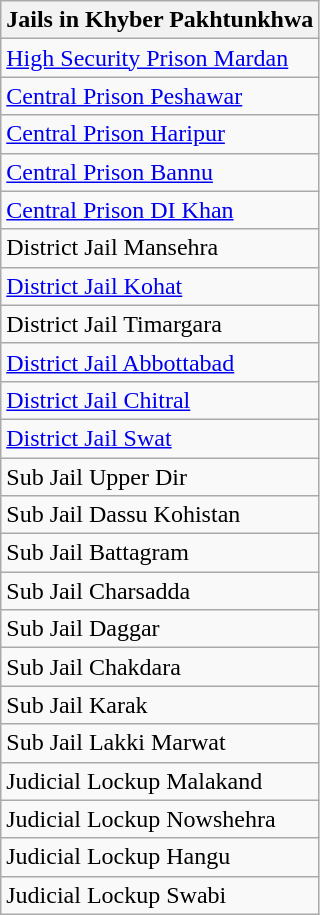<table class="wikitable">
<tr>
<th>Jails in Khyber Pakhtunkhwa</th>
</tr>
<tr>
<td><a href='#'>High Security Prison Mardan</a></td>
</tr>
<tr>
<td><a href='#'>Central Prison Peshawar</a></td>
</tr>
<tr>
<td><a href='#'>Central Prison Haripur</a></td>
</tr>
<tr>
<td><a href='#'>Central Prison Bannu</a></td>
</tr>
<tr>
<td><a href='#'>Central Prison DI Khan</a></td>
</tr>
<tr>
<td>District Jail Mansehra</td>
</tr>
<tr>
<td><a href='#'>District Jail Kohat</a></td>
</tr>
<tr>
<td>District Jail Timargara</td>
</tr>
<tr>
<td><a href='#'>District Jail Abbottabad</a></td>
</tr>
<tr>
<td><a href='#'>District Jail Chitral</a></td>
</tr>
<tr>
<td><a href='#'>District Jail Swat</a></td>
</tr>
<tr>
<td>Sub Jail Upper Dir</td>
</tr>
<tr>
<td>Sub Jail Dassu Kohistan</td>
</tr>
<tr>
<td>Sub Jail Battagram</td>
</tr>
<tr>
<td>Sub Jail Charsadda</td>
</tr>
<tr>
<td>Sub Jail Daggar</td>
</tr>
<tr>
<td>Sub Jail Chakdara</td>
</tr>
<tr>
<td>Sub Jail Karak</td>
</tr>
<tr>
<td>Sub Jail Lakki Marwat</td>
</tr>
<tr>
<td>Judicial Lockup Malakand</td>
</tr>
<tr>
<td>Judicial Lockup Nowshehra</td>
</tr>
<tr>
<td>Judicial Lockup Hangu</td>
</tr>
<tr>
<td>Judicial Lockup Swabi</td>
</tr>
</table>
